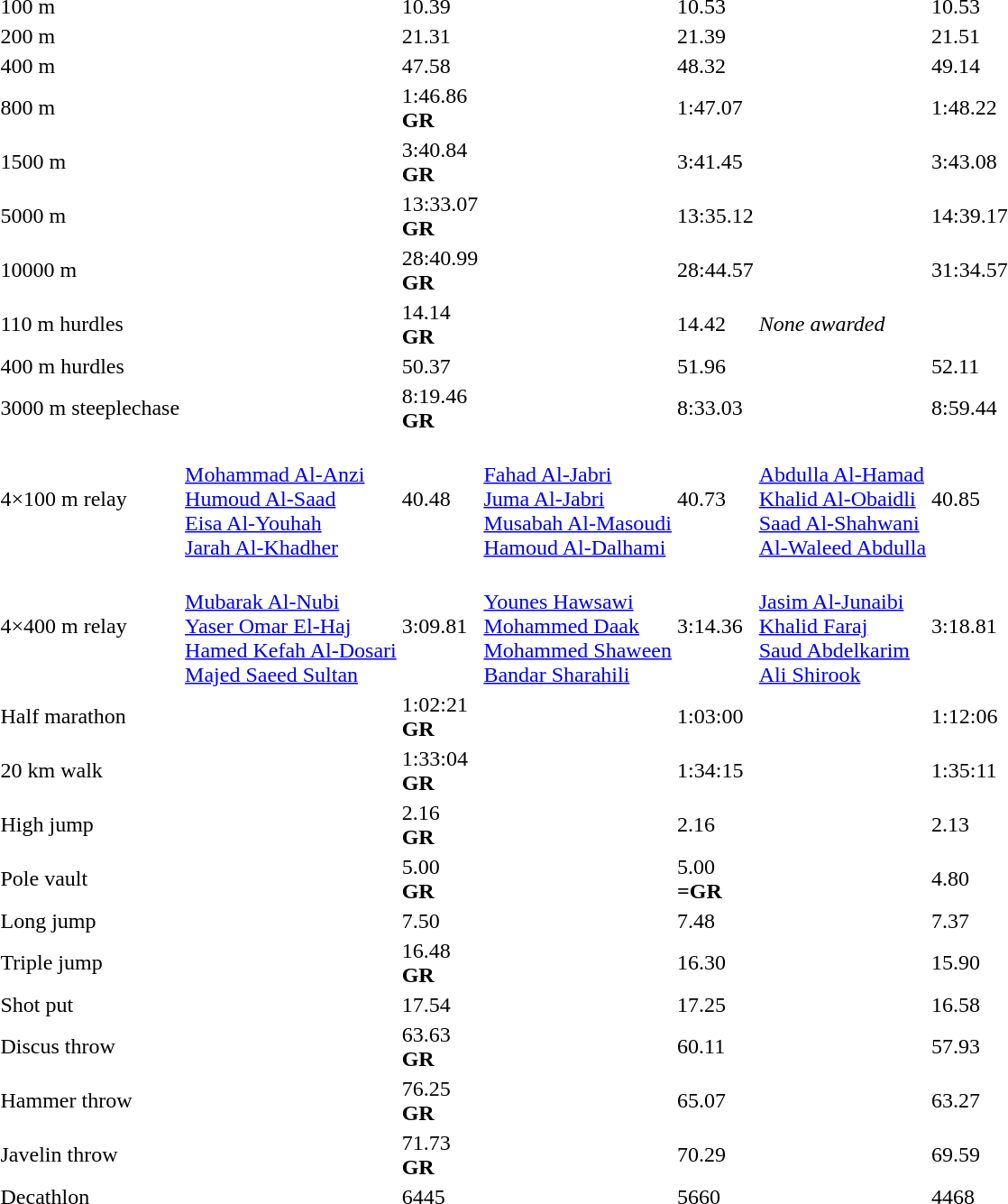<table>
<tr>
<td>100 m</td>
<td></td>
<td>10.39</td>
<td></td>
<td>10.53</td>
<td></td>
<td>10.53</td>
</tr>
<tr>
<td>200 m</td>
<td></td>
<td>21.31</td>
<td></td>
<td>21.39</td>
<td></td>
<td>21.51</td>
</tr>
<tr>
<td>400 m</td>
<td></td>
<td>47.58</td>
<td></td>
<td>48.32</td>
<td></td>
<td>49.14</td>
</tr>
<tr>
<td>800 m</td>
<td></td>
<td>1:46.86<br><strong>GR</strong></td>
<td></td>
<td>1:47.07</td>
<td></td>
<td>1:48.22</td>
</tr>
<tr>
<td>1500 m</td>
<td></td>
<td>3:40.84<br><strong>GR</strong></td>
<td></td>
<td>3:41.45</td>
<td></td>
<td>3:43.08</td>
</tr>
<tr>
<td>5000 m</td>
<td></td>
<td>13:33.07<br><strong>GR</strong></td>
<td></td>
<td>13:35.12</td>
<td></td>
<td>14:39.17</td>
</tr>
<tr>
<td>10000 m</td>
<td></td>
<td>28:40.99<br><strong>GR</strong></td>
<td></td>
<td>28:44.57</td>
<td></td>
<td>31:34.57</td>
</tr>
<tr>
<td>110 m hurdles</td>
<td></td>
<td>14.14<br><strong>GR</strong></td>
<td></td>
<td>14.42</td>
<td><em>None awarded</em></td>
<td></td>
</tr>
<tr>
<td>400 m hurdles</td>
<td></td>
<td>50.37</td>
<td></td>
<td>51.96</td>
<td></td>
<td>52.11</td>
</tr>
<tr>
<td>3000 m steeplechase</td>
<td></td>
<td>8:19.46<br><strong>GR</strong></td>
<td></td>
<td>8:33.03</td>
<td></td>
<td>8:59.44</td>
</tr>
<tr>
<td>4×100 m relay</td>
<td><br><a href='#'>Mohammad Al-Anzi</a><br><a href='#'>Humoud Al-Saad</a><br><a href='#'>Eisa Al-Youhah</a><br><a href='#'>Jarah Al-Khadher</a></td>
<td>40.48</td>
<td><br><a href='#'>Fahad Al-Jabri</a><br><a href='#'>Juma Al-Jabri</a><br><a href='#'>Musabah Al-Masoudi</a><br><a href='#'>Hamoud Al-Dalhami</a></td>
<td>40.73</td>
<td><br><a href='#'>Abdulla Al-Hamad</a><br><a href='#'>Khalid Al-Obaidli</a><br><a href='#'>Saad Al-Shahwani</a><br><a href='#'>Al-Waleed Abdulla</a></td>
<td>40.85</td>
</tr>
<tr>
<td>4×400 m relay</td>
<td><br><a href='#'>Mubarak Al-Nubi</a><br><a href='#'>Yaser Omar El-Haj</a><br><a href='#'>Hamed Kefah Al-Dosari</a><br><a href='#'>Majed Saeed Sultan</a></td>
<td>3:09.81</td>
<td><br><a href='#'>Younes Hawsawi</a><br><a href='#'>Mohammed Daak</a><br><a href='#'>Mohammed Shaween</a><br><a href='#'>Bandar Sharahili</a></td>
<td>3:14.36</td>
<td><br><a href='#'>Jasim Al-Junaibi</a><br><a href='#'>Khalid Faraj</a><br><a href='#'>Saud Abdelkarim</a><br><a href='#'>Ali Shirook</a></td>
<td>3:18.81</td>
</tr>
<tr>
<td>Half marathon</td>
<td></td>
<td>1:02:21<br><strong>GR</strong></td>
<td></td>
<td>1:03:00</td>
<td></td>
<td>1:12:06</td>
</tr>
<tr>
<td>20 km walk</td>
<td></td>
<td>1:33:04<br><strong>GR</strong></td>
<td></td>
<td>1:34:15</td>
<td></td>
<td>1:35:11</td>
</tr>
<tr>
<td>High jump</td>
<td></td>
<td>2.16<br><strong>GR</strong></td>
<td></td>
<td>2.16</td>
<td></td>
<td>2.13</td>
</tr>
<tr>
<td>Pole vault</td>
<td></td>
<td>5.00<br><strong>GR</strong></td>
<td></td>
<td>5.00<br><strong>=GR</strong></td>
<td></td>
<td>4.80</td>
</tr>
<tr>
<td>Long jump</td>
<td></td>
<td>7.50</td>
<td></td>
<td>7.48</td>
<td></td>
<td>7.37</td>
</tr>
<tr>
<td>Triple jump</td>
<td></td>
<td>16.48<br><strong>GR</strong></td>
<td></td>
<td>16.30</td>
<td></td>
<td>15.90</td>
</tr>
<tr>
<td>Shot put</td>
<td></td>
<td>17.54</td>
<td></td>
<td>17.25</td>
<td></td>
<td>16.58</td>
</tr>
<tr>
<td>Discus throw</td>
<td></td>
<td>63.63<br><strong>GR</strong></td>
<td></td>
<td>60.11</td>
<td></td>
<td>57.93</td>
</tr>
<tr>
<td>Hammer throw</td>
<td></td>
<td>76.25<br><strong>GR</strong></td>
<td></td>
<td>65.07</td>
<td></td>
<td>63.27</td>
</tr>
<tr>
<td>Javelin throw</td>
<td></td>
<td>71.73<br><strong>GR</strong></td>
<td></td>
<td>70.29</td>
<td></td>
<td>69.59</td>
</tr>
<tr>
<td>Decathlon</td>
<td></td>
<td>6445</td>
<td></td>
<td>5660</td>
<td></td>
<td>4468</td>
</tr>
</table>
